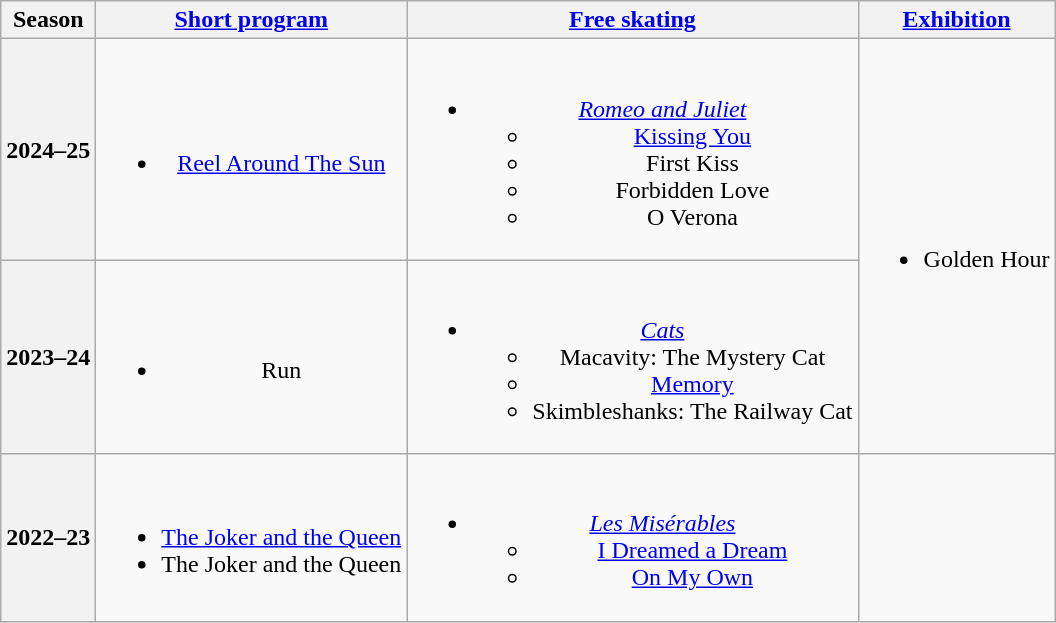<table class=wikitable style=text-align:center>
<tr>
<th>Season</th>
<th><a href='#'>Short program</a></th>
<th><a href='#'>Free skating</a></th>
<th><a href='#'>Exhibition</a></th>
</tr>
<tr>
<th>2024–25 <br> </th>
<td><br><ul><li><a href='#'>Reel Around The Sun</a> <br></li></ul></td>
<td><br><ul><li><em><a href='#'>Romeo and Juliet</a></em><ul><li><a href='#'>Kissing You</a> <br> </li><li>First Kiss</li><li>Forbidden Love <br> </li><li>O Verona <br> </li></ul></li></ul></td>
<td rowspan=2><br><ul><li>Golden Hour<br></li></ul></td>
</tr>
<tr>
<th>2023–24 <br> </th>
<td><br><ul><li>Run <br></li></ul></td>
<td><br><ul><li><em><a href='#'>Cats</a></em> <br><ul><li>Macavity: The Mystery Cat <br> </li><li><a href='#'>Memory</a> <br> </li><li>Skimbleshanks: The Railway Cat <br> </li></ul></li></ul></td>
</tr>
<tr>
<th>2022–23 <br> </th>
<td><br><ul><li><a href='#'>The Joker and the Queen</a> <br> </li><li>The Joker and the Queen <br></li></ul></td>
<td><br><ul><li><em><a href='#'>Les Misérables</a></em> <br> <ul><li><a href='#'>I Dreamed a Dream</a> <br></li><li><a href='#'>On My Own</a> <br> </li></ul></li></ul></td>
<td></td>
</tr>
</table>
